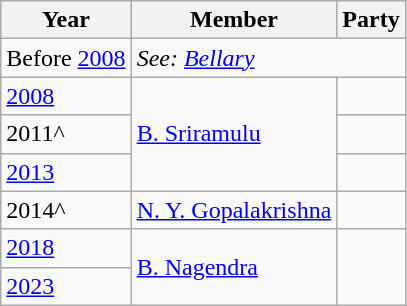<table class="wikitable sortable">
<tr>
<th>Year</th>
<th>Member</th>
<th colspan="2">Party</th>
</tr>
<tr>
<td>Before <a href='#'>2008</a></td>
<td colspan="3"><em>See: <a href='#'>Bellary</a></em></td>
</tr>
<tr>
<td><a href='#'>2008</a></td>
<td rowspan=3><a href='#'>B. Sriramulu</a></td>
<td></td>
</tr>
<tr>
<td>2011^</td>
<td></td>
</tr>
<tr>
<td><a href='#'>2013</a></td>
<td></td>
</tr>
<tr>
<td>2014^</td>
<td><a href='#'>N. Y. Gopalakrishna</a></td>
<td></td>
</tr>
<tr>
<td><a href='#'>2018</a></td>
<td rowspan=2><a href='#'>B. Nagendra</a></td>
</tr>
<tr>
<td><a href='#'>2023</a></td>
</tr>
</table>
